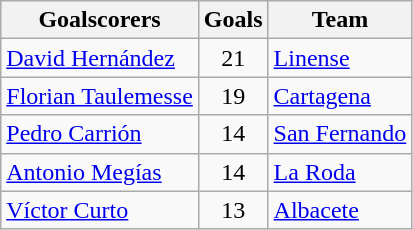<table class="wikitable sortable">
<tr>
<th>Goalscorers</th>
<th>Goals</th>
<th>Team</th>
</tr>
<tr>
<td> <a href='#'>David Hernández</a></td>
<td align=center>21</td>
<td><a href='#'>Linense</a></td>
</tr>
<tr>
<td> <a href='#'>Florian Taulemesse</a></td>
<td align=center>19</td>
<td><a href='#'>Cartagena</a></td>
</tr>
<tr>
<td> <a href='#'>Pedro Carrión</a></td>
<td align=center>14</td>
<td><a href='#'>San Fernando</a></td>
</tr>
<tr>
<td> <a href='#'>Antonio Megías</a></td>
<td align=center>14</td>
<td><a href='#'>La Roda</a></td>
</tr>
<tr>
<td> <a href='#'>Víctor Curto</a></td>
<td align=center>13</td>
<td><a href='#'>Albacete</a></td>
</tr>
</table>
